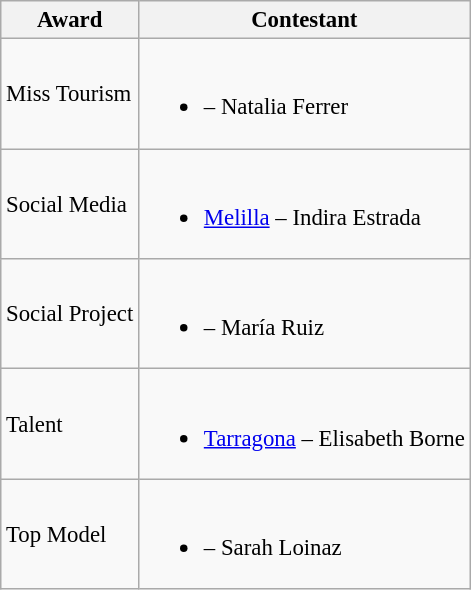<table class="wikitable unsortable" style="font-size:95%;">
<tr>
<th>Award</th>
<th>Contestant</th>
</tr>
<tr>
<td>Miss Tourism</td>
<td><br><ul><li> – Natalia Ferrer</li></ul></td>
</tr>
<tr>
<td>Social Media</td>
<td><br><ul><li> <a href='#'>Melilla</a> – Indira Estrada</li></ul></td>
</tr>
<tr>
<td>Social Project</td>
<td><br><ul><li> – María Ruiz</li></ul></td>
</tr>
<tr>
<td>Talent</td>
<td><br><ul><li> <a href='#'>Tarragona</a> – Elisabeth Borne</li></ul></td>
</tr>
<tr>
<td>Top Model</td>
<td><br><ul><li> – Sarah Loinaz</li></ul></td>
</tr>
</table>
